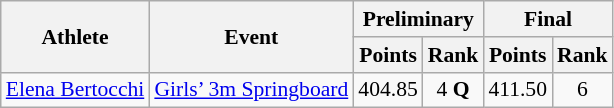<table class="wikitable" border="1" style="font-size:90%">
<tr>
<th rowspan=2>Athlete</th>
<th rowspan=2>Event</th>
<th colspan=2>Preliminary</th>
<th colspan=2>Final</th>
</tr>
<tr>
<th>Points</th>
<th>Rank</th>
<th>Points</th>
<th>Rank</th>
</tr>
<tr>
<td rowspan=1><a href='#'>Elena Bertocchi</a></td>
<td><a href='#'>Girls’ 3m Springboard</a></td>
<td align=center>404.85</td>
<td align=center>4 <strong>Q</strong></td>
<td align=center>411.50</td>
<td align=center>6</td>
</tr>
</table>
